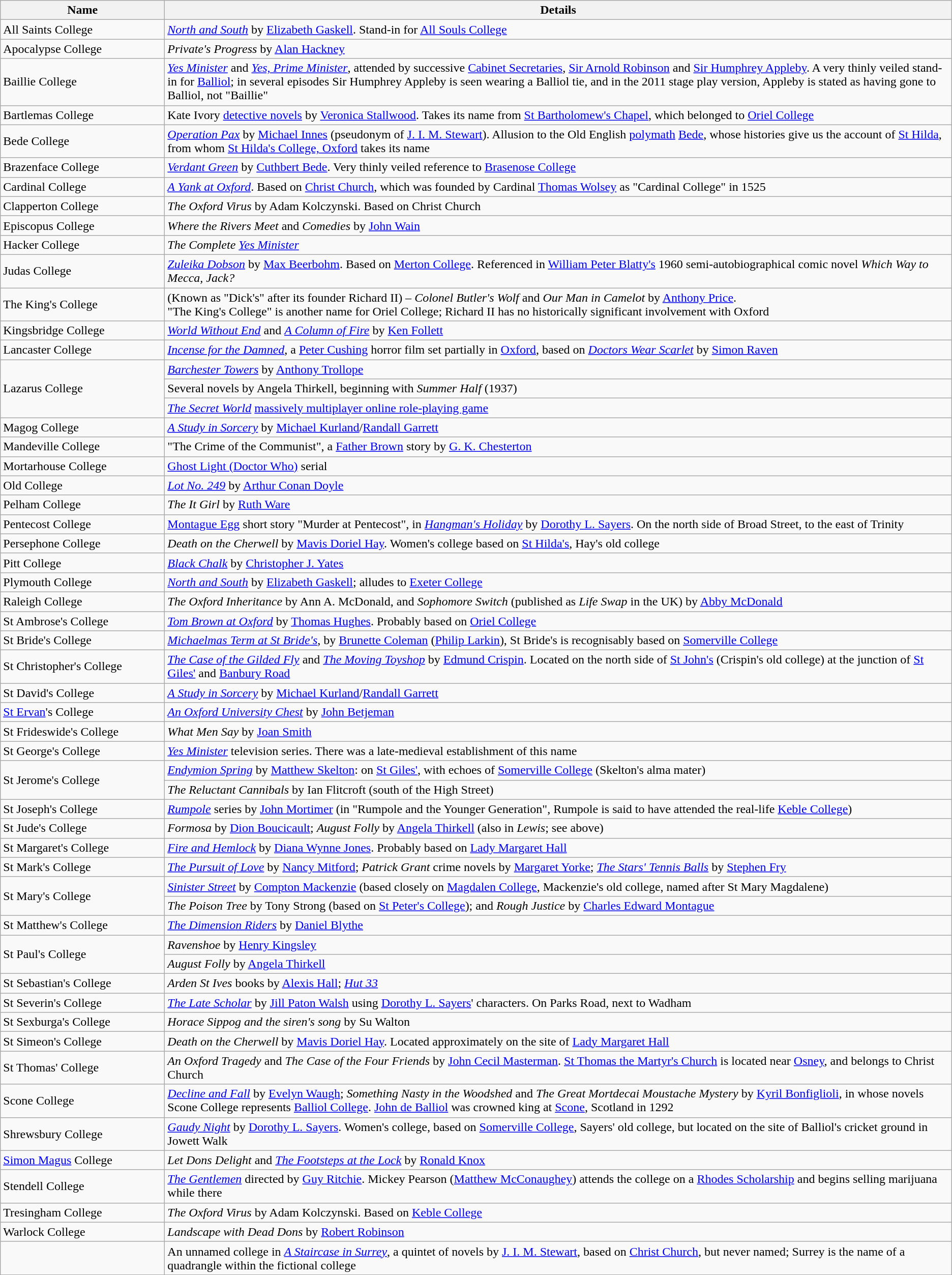<table class="wikitable">
<tr>
<th style="width:13em;">Name</th>
<th>Details</th>
</tr>
<tr>
<td>All Saints College</td>
<td><em><a href='#'>North and South</a></em> by <a href='#'>Elizabeth Gaskell</a>. Stand-in for <a href='#'>All Souls College</a></td>
</tr>
<tr>
<td>Apocalypse College</td>
<td><em>Private's Progress</em> by <a href='#'>Alan Hackney</a></td>
</tr>
<tr>
<td>Baillie College</td>
<td><em><a href='#'>Yes Minister</a></em> and <em><a href='#'>Yes, Prime Minister</a></em>, attended by successive <a href='#'>Cabinet Secretaries</a>, <a href='#'>Sir Arnold Robinson</a> and <a href='#'>Sir Humphrey Appleby</a>. A very thinly veiled stand-in for <a href='#'>Balliol</a>; in several episodes Sir Humphrey Appleby is seen wearing a Balliol tie, and in the 2011 stage play version, Appleby is stated as having gone to Balliol, not "Baillie"</td>
</tr>
<tr>
<td>Bartlemas College</td>
<td>Kate Ivory <a href='#'>detective novels</a> by <a href='#'>Veronica Stallwood</a>. Takes its name from <a href='#'>St Bartholomew's Chapel</a>, which belonged to <a href='#'>Oriel College</a></td>
</tr>
<tr>
<td>Bede College</td>
<td><em><a href='#'>Operation Pax</a></em> by <a href='#'>Michael Innes</a> (pseudonym of <a href='#'>J. I. M. Stewart</a>). Allusion to the Old English <a href='#'>polymath</a> <a href='#'>Bede</a>, whose histories give us the account of <a href='#'>St Hilda</a>, from whom <a href='#'>St Hilda's College, Oxford</a> takes its name</td>
</tr>
<tr>
<td>Brazenface College</td>
<td><em><a href='#'>Verdant Green</a></em> by <a href='#'>Cuthbert Bede</a>. Very thinly veiled reference to <a href='#'>Brasenose College</a></td>
</tr>
<tr>
<td>Cardinal College</td>
<td><em><a href='#'>A Yank at Oxford</a></em>. Based on <a href='#'>Christ Church</a>, which was founded by Cardinal <a href='#'>Thomas Wolsey</a> as "Cardinal College" in 1525</td>
</tr>
<tr>
<td>Clapperton College</td>
<td><em>The Oxford Virus</em> by Adam Kolczynski. Based on Christ Church</td>
</tr>
<tr>
<td>Episcopus College</td>
<td><em>Where the Rivers Meet</em> and <em>Comedies</em> by <a href='#'>John Wain</a></td>
</tr>
<tr>
<td>Hacker College</td>
<td><em>The Complete <a href='#'>Yes Minister</a></em></td>
</tr>
<tr>
<td>Judas College</td>
<td><em><a href='#'>Zuleika Dobson</a></em> by <a href='#'>Max Beerbohm</a>. Based on <a href='#'>Merton College</a>. Referenced in <a href='#'>William Peter Blatty's</a> 1960 semi-autobiographical comic novel <em>Which Way to Mecca, Jack?</em></td>
</tr>
<tr>
<td>The King's College</td>
<td>(Known as "Dick's" after its founder Richard II) – <em>Colonel Butler's Wolf</em> and <em>Our Man in Camelot</em> by <a href='#'>Anthony Price</a>.<br>"The King's College" is another name for Oriel College; Richard II has no historically significant involvement with Oxford</td>
</tr>
<tr>
<td>Kingsbridge College</td>
<td><em><a href='#'>World Without End</a></em> and <em><a href='#'>A Column of Fire</a></em> by <a href='#'>Ken Follett</a></td>
</tr>
<tr>
<td>Lancaster College</td>
<td><em><a href='#'>Incense for the Damned</a></em>, a <a href='#'>Peter Cushing</a> horror film set partially in <a href='#'>Oxford</a>, based on <em><a href='#'>Doctors Wear Scarlet</a></em> by <a href='#'>Simon Raven</a></td>
</tr>
<tr>
<td rowspan=3>Lazarus College</td>
<td><em><a href='#'>Barchester Towers</a></em> by <a href='#'>Anthony Trollope</a></td>
</tr>
<tr>
<td>Several novels by Angela Thirkell, beginning with <em>Summer Half</em> (1937)</td>
</tr>
<tr>
<td><em><a href='#'>The Secret World</a></em> <a href='#'>massively multiplayer online role-playing game</a></td>
</tr>
<tr>
<td>Magog College</td>
<td><em><a href='#'>A Study in Sorcery</a></em> by <a href='#'>Michael Kurland</a>/<a href='#'>Randall Garrett</a></td>
</tr>
<tr>
<td>Mandeville College</td>
<td>"The Crime of the Communist", a <a href='#'>Father Brown</a> story by <a href='#'>G. K. Chesterton</a></td>
</tr>
<tr>
<td>Mortarhouse College</td>
<td><a href='#'>Ghost Light (Doctor Who)</a> serial</td>
</tr>
<tr>
<td>Old College</td>
<td><em><a href='#'>Lot No. 249</a></em> by <a href='#'>Arthur Conan Doyle</a></td>
</tr>
<tr>
<td>Pelham College</td>
<td><em>The It Girl</em> by <a href='#'>Ruth Ware</a></td>
</tr>
<tr>
<td>Pentecost College</td>
<td><a href='#'>Montague Egg</a> short story "Murder at Pentecost", in <em><a href='#'>Hangman's Holiday</a></em> by <a href='#'>Dorothy L. Sayers</a>. On the north side of Broad Street, to the east of Trinity</td>
</tr>
<tr>
<td>Persephone College</td>
<td><em>Death on the Cherwell</em> by <a href='#'>Mavis Doriel Hay</a>. Women's college based on <a href='#'>St Hilda's</a>, Hay's old college</td>
</tr>
<tr>
<td>Pitt College</td>
<td><em><a href='#'>Black Chalk</a></em> by <a href='#'>Christopher J. Yates</a></td>
</tr>
<tr>
<td>Plymouth College</td>
<td><em><a href='#'>North and South</a></em> by <a href='#'>Elizabeth Gaskell</a>; alludes to <a href='#'>Exeter College</a></td>
</tr>
<tr>
<td>Raleigh College</td>
<td><em>The Oxford Inheritance</em> by Ann A. McDonald, and <em>Sophomore Switch</em> (published as <em>Life Swap</em> in the UK) by <a href='#'>Abby McDonald</a></td>
</tr>
<tr>
<td>St Ambrose's College</td>
<td><em><a href='#'>Tom Brown at Oxford</a></em> by <a href='#'>Thomas Hughes</a>. Probably based on <a href='#'>Oriel College</a></td>
</tr>
<tr>
<td>St Bride's College</td>
<td><em><a href='#'>Michaelmas Term at St Bride's</a></em>, by <a href='#'>Brunette Coleman</a> (<a href='#'>Philip Larkin</a>), St Bride's is recognisably based on <a href='#'>Somerville College</a></td>
</tr>
<tr>
<td>St Christopher's College</td>
<td><em><a href='#'>The Case of the Gilded Fly</a></em> and <em><a href='#'>The Moving Toyshop</a></em> by <a href='#'>Edmund Crispin</a>. Located on the north side of <a href='#'>St John's</a> (Crispin's old college) at the junction of <a href='#'>St Giles'</a> and <a href='#'>Banbury Road</a></td>
</tr>
<tr>
<td>St David's College</td>
<td><em><a href='#'>A Study in Sorcery</a></em> by <a href='#'>Michael Kurland</a>/<a href='#'>Randall Garrett</a></td>
</tr>
<tr>
<td><a href='#'>St Ervan</a>'s College</td>
<td><em><a href='#'>An Oxford University Chest</a></em> by <a href='#'>John Betjeman</a></td>
</tr>
<tr>
<td>St Frideswide's College</td>
<td><em>What Men Say</em> by <a href='#'>Joan Smith</a></td>
</tr>
<tr>
<td>St George's College</td>
<td><em><a href='#'>Yes Minister</a></em> television series. There was a late-medieval establishment of this name</td>
</tr>
<tr>
<td rowspan=2>St Jerome's College</td>
<td><em><a href='#'>Endymion Spring</a></em> by <a href='#'>Matthew Skelton</a>: on <a href='#'>St Giles'</a>, with echoes of <a href='#'>Somerville College</a> (Skelton's alma mater)</td>
</tr>
<tr>
<td><em>The Reluctant Cannibals</em> by Ian Flitcroft (south of the High Street)</td>
</tr>
<tr>
<td>St Joseph's College</td>
<td><em><a href='#'>Rumpole</a></em> series by <a href='#'>John Mortimer</a> (in "Rumpole and the Younger Generation", Rumpole is said to have attended the real-life <a href='#'>Keble College</a>)</td>
</tr>
<tr>
<td>St Jude's College</td>
<td><em>Formosa</em> by <a href='#'>Dion Boucicault</a>; <em>August Folly</em> by <a href='#'>Angela Thirkell</a> (also in <em>Lewis</em>; see above)</td>
</tr>
<tr>
<td>St Margaret's College</td>
<td><em><a href='#'>Fire and Hemlock</a></em> by <a href='#'>Diana Wynne Jones</a>. Probably based on <a href='#'>Lady Margaret Hall</a></td>
</tr>
<tr>
<td>St Mark's College</td>
<td><em><a href='#'>The Pursuit of Love</a></em> by <a href='#'>Nancy Mitford</a>; <em>Patrick Grant</em> crime novels by <a href='#'>Margaret Yorke</a>; <em><a href='#'>The Stars' Tennis Balls</a></em> by <a href='#'>Stephen Fry</a></td>
</tr>
<tr>
<td rowspan=2>St Mary's College</td>
<td><em><a href='#'>Sinister Street</a></em> by <a href='#'>Compton Mackenzie</a> (based closely on <a href='#'>Magdalen College</a>, Mackenzie's old college, named after St Mary Magdalene)</td>
</tr>
<tr>
<td><em>The Poison Tree</em> by Tony Strong (based on <a href='#'>St Peter's College</a>); and <em>Rough Justice</em> by <a href='#'>Charles Edward Montague</a></td>
</tr>
<tr>
<td>St Matthew's College</td>
<td><em><a href='#'>The Dimension Riders</a></em> by <a href='#'>Daniel Blythe</a></td>
</tr>
<tr>
<td rowspan=2>St Paul's College</td>
<td><em>Ravenshoe</em> by <a href='#'>Henry Kingsley</a></td>
</tr>
<tr>
<td><em>August Folly</em> by <a href='#'>Angela Thirkell</a></td>
</tr>
<tr>
<td>St Sebastian's College</td>
<td><em>Arden St Ives</em> books by <a href='#'>Alexis Hall</a>; <em><a href='#'>Hut 33</a></em></td>
</tr>
<tr>
<td>St Severin's College</td>
<td><em><a href='#'>The Late Scholar</a></em> by <a href='#'>Jill Paton Walsh</a> using <a href='#'>Dorothy L. Sayers</a>' characters. On Parks Road, next to Wadham</td>
</tr>
<tr>
<td>St Sexburga's College</td>
<td><em>Horace Sippog and the siren's song</em> by Su Walton</td>
</tr>
<tr>
<td>St Simeon's College</td>
<td><em>Death on the Cherwell</em> by <a href='#'>Mavis Doriel Hay</a>. Located approximately on the site of <a href='#'>Lady Margaret Hall</a></td>
</tr>
<tr>
<td>St Thomas' College</td>
<td><em>An Oxford Tragedy</em> and <em>The Case of the Four Friends</em> by <a href='#'>John Cecil Masterman</a>. <a href='#'>St Thomas the Martyr's Church</a> is located near <a href='#'>Osney</a>, and belongs to Christ Church</td>
</tr>
<tr>
<td>Scone College</td>
<td><em><a href='#'>Decline and Fall</a></em> by <a href='#'>Evelyn Waugh</a>; <em>Something Nasty in the Woodshed</em> and <em>The Great Mortdecai Moustache Mystery</em> by <a href='#'>Kyril Bonfiglioli</a>, in whose novels Scone College represents <a href='#'>Balliol College</a>. <a href='#'>John de Balliol</a> was crowned king at <a href='#'>Scone</a>, Scotland in 1292</td>
</tr>
<tr>
<td>Shrewsbury College</td>
<td><em><a href='#'>Gaudy Night</a></em> by <a href='#'>Dorothy L. Sayers</a>. Women's college, based on <a href='#'>Somerville College</a>, Sayers' old college, but located on the site of Balliol's cricket ground in Jowett Walk</td>
</tr>
<tr>
<td><a href='#'>Simon Magus</a> College</td>
<td><em>Let Dons Delight</em> and <em><a href='#'>The Footsteps at the Lock</a></em> by <a href='#'>Ronald Knox</a></td>
</tr>
<tr>
<td>Stendell College</td>
<td><em><a href='#'>The Gentlemen</a></em> directed by <a href='#'>Guy Ritchie</a>. Mickey Pearson (<a href='#'>Matthew McConaughey</a>) attends the college on a <a href='#'>Rhodes Scholarship</a> and begins selling marijuana while there</td>
</tr>
<tr>
<td>Tresingham College</td>
<td><em>The Oxford Virus</em> by Adam Kolczynski. Based on <a href='#'>Keble College</a></td>
</tr>
<tr>
<td>Warlock College</td>
<td><em>Landscape with Dead Dons</em> by <a href='#'>Robert Robinson</a></td>
</tr>
<tr>
<td></td>
<td>An unnamed college in <em><a href='#'>A Staircase in Surrey</a></em>, a quintet of novels by <a href='#'>J. I. M. Stewart</a>, based on <a href='#'>Christ Church</a>, but never named; Surrey is the name of a quadrangle within the fictional college</td>
</tr>
</table>
